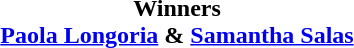<table cellspacing=0 width=100%>
<tr>
<td align=center></td>
</tr>
<tr>
<td align=center><strong>Winners<br><a href='#'>Paola Longoria</a> & <a href='#'>Samantha Salas</a></strong></td>
</tr>
</table>
